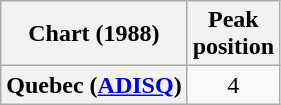<table class="wikitable plainrowheaders" style="text-align:center">
<tr>
<th scope="col">Chart (1988)</th>
<th scope="col">Peak<br>position</th>
</tr>
<tr>
<th scope="row">Quebec (<a href='#'>ADISQ</a>)</th>
<td>4</td>
</tr>
</table>
